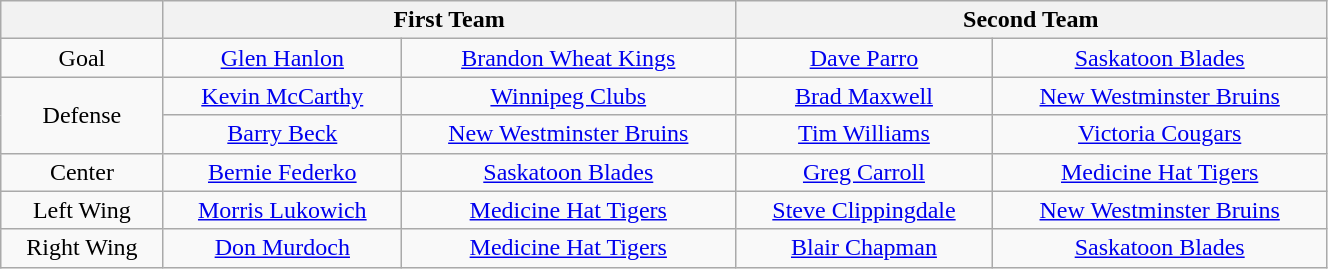<table class="wikitable" style="text-align:center;" width="70%">
<tr>
<th></th>
<th colspan="2">First Team</th>
<th colspan="2">Second Team</th>
</tr>
<tr>
<td>Goal</td>
<td><a href='#'>Glen Hanlon</a></td>
<td><a href='#'>Brandon Wheat Kings</a></td>
<td><a href='#'>Dave Parro</a></td>
<td><a href='#'>Saskatoon Blades</a></td>
</tr>
<tr>
<td rowspan="2">Defense</td>
<td><a href='#'>Kevin McCarthy</a></td>
<td><a href='#'>Winnipeg Clubs</a></td>
<td><a href='#'>Brad Maxwell</a></td>
<td><a href='#'>New Westminster Bruins</a></td>
</tr>
<tr>
<td><a href='#'>Barry Beck</a></td>
<td><a href='#'>New Westminster Bruins</a></td>
<td><a href='#'>Tim Williams</a></td>
<td><a href='#'>Victoria Cougars</a></td>
</tr>
<tr>
<td>Center</td>
<td><a href='#'>Bernie Federko</a></td>
<td><a href='#'>Saskatoon Blades</a></td>
<td><a href='#'>Greg Carroll</a></td>
<td><a href='#'>Medicine Hat Tigers</a></td>
</tr>
<tr>
<td>Left Wing</td>
<td><a href='#'>Morris Lukowich</a></td>
<td><a href='#'>Medicine Hat Tigers</a></td>
<td><a href='#'>Steve Clippingdale</a></td>
<td><a href='#'>New Westminster Bruins</a></td>
</tr>
<tr>
<td>Right Wing</td>
<td><a href='#'>Don Murdoch</a></td>
<td><a href='#'>Medicine Hat Tigers</a></td>
<td><a href='#'>Blair Chapman</a></td>
<td><a href='#'>Saskatoon Blades</a></td>
</tr>
</table>
